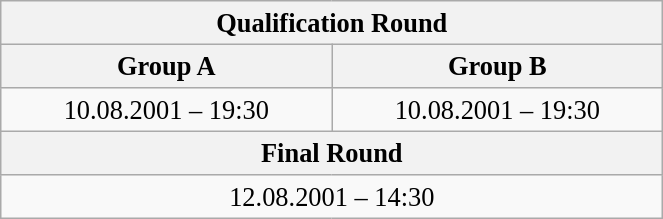<table class="wikitable"  style="text-align:center; font-size:110%; width:35%;">
<tr>
<th colspan="2">Qualification Round</th>
</tr>
<tr>
<th>Group A</th>
<th>Group B</th>
</tr>
<tr>
<td>10.08.2001 – 19:30</td>
<td>10.08.2001 – 19:30</td>
</tr>
<tr>
<th colspan="2">Final Round</th>
</tr>
<tr>
<td colspan="2">12.08.2001 – 14:30</td>
</tr>
</table>
